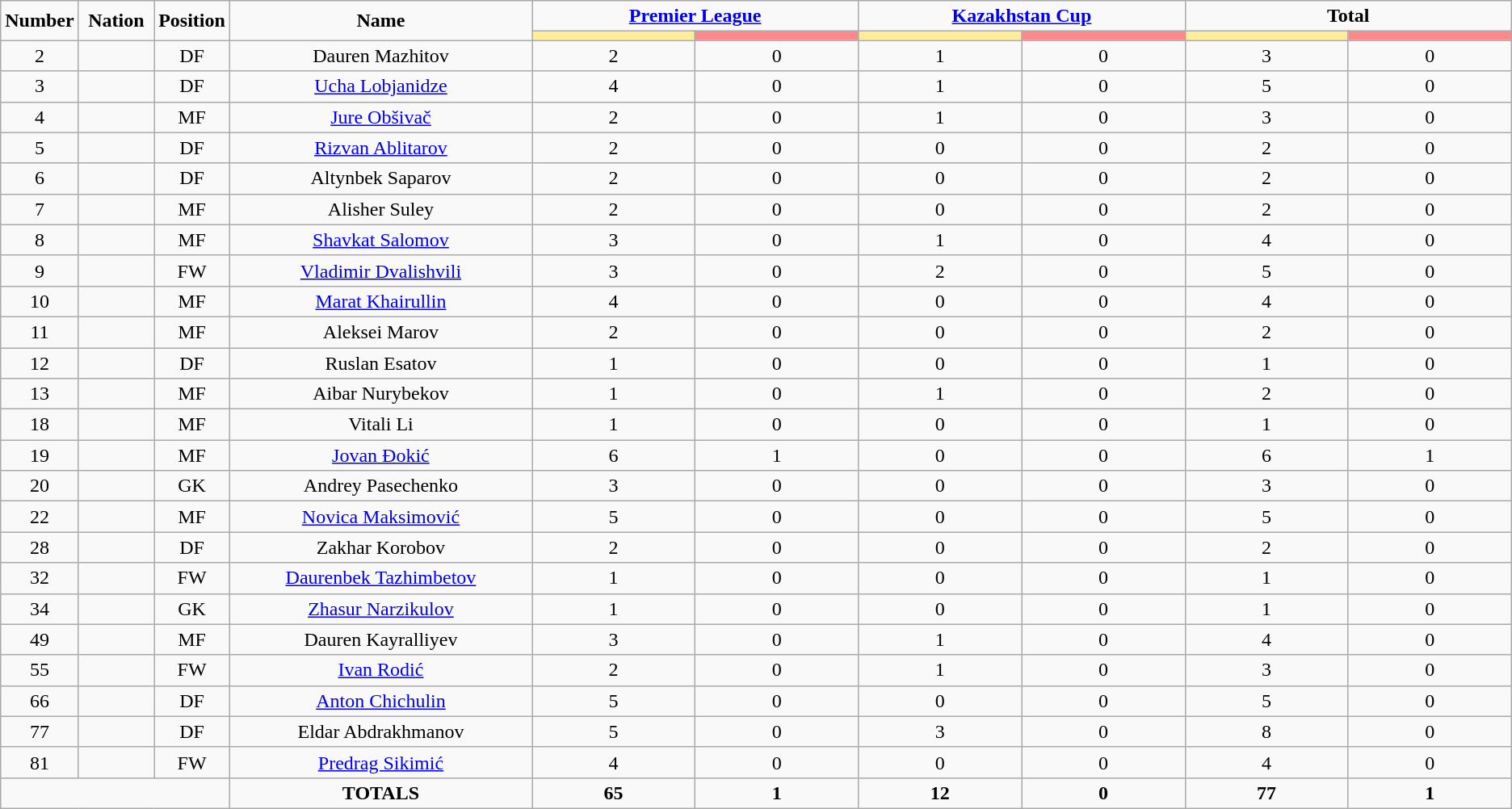<table class="wikitable" style="text-align:center;">
<tr>
<td rowspan="2"  style="width:5%; text-align:center;"><strong>Number</strong></td>
<td rowspan="2"  style="width:5%; text-align:center;"><strong>Nation</strong></td>
<td rowspan="2"  style="width:5%; text-align:center;"><strong>Position</strong></td>
<td rowspan="2"  style="width:20%; text-align:center;"><strong>Name</strong></td>
<td colspan="2" style="text-align:center;"><strong><a href='#'>Premier League</a></strong></td>
<td colspan="2" style="text-align:center;"><strong><a href='#'>Kazakhstan Cup</a></strong></td>
<td colspan="2" style="text-align:center;"><strong>Total</strong></td>
</tr>
<tr>
<th style="width:60px; background:#fe9;"></th>
<th style="width:60px; background:#ff8888;"></th>
<th style="width:60px; background:#fe9;"></th>
<th style="width:60px; background:#ff8888;"></th>
<th style="width:60px; background:#fe9;"></th>
<th style="width:60px; background:#ff8888;"></th>
</tr>
<tr>
<td>2</td>
<td></td>
<td>DF</td>
<td>Dauren Mazhitov</td>
<td>2</td>
<td>0</td>
<td>1</td>
<td>0</td>
<td>3</td>
<td>0</td>
</tr>
<tr>
<td>3</td>
<td></td>
<td>DF</td>
<td><a href='#'>Ucha Lobjanidze</a></td>
<td>4</td>
<td>0</td>
<td>1</td>
<td>0</td>
<td>5</td>
<td>0</td>
</tr>
<tr>
<td>4</td>
<td></td>
<td>MF</td>
<td><a href='#'>Jure Obšivač</a></td>
<td>2</td>
<td>0</td>
<td>1</td>
<td>0</td>
<td>3</td>
<td>0</td>
</tr>
<tr>
<td>5</td>
<td></td>
<td>DF</td>
<td><a href='#'>Rizvan Ablitarov</a></td>
<td>2</td>
<td>0</td>
<td>0</td>
<td>0</td>
<td>2</td>
<td>0</td>
</tr>
<tr>
<td>6</td>
<td></td>
<td>DF</td>
<td>Altynbek Saparov</td>
<td>2</td>
<td>0</td>
<td>0</td>
<td>0</td>
<td>2</td>
<td>0</td>
</tr>
<tr>
<td>7</td>
<td></td>
<td>MF</td>
<td>Alisher Suley</td>
<td>2</td>
<td>0</td>
<td>0</td>
<td>0</td>
<td>2</td>
<td>0</td>
</tr>
<tr>
<td>8</td>
<td></td>
<td>MF</td>
<td><a href='#'>Shavkat Salomov</a></td>
<td>3</td>
<td>0</td>
<td>1</td>
<td>0</td>
<td>4</td>
<td>0</td>
</tr>
<tr>
<td>9</td>
<td></td>
<td>FW</td>
<td><a href='#'>Vladimir Dvalishvili</a></td>
<td>3</td>
<td>0</td>
<td>2</td>
<td>0</td>
<td>5</td>
<td>0</td>
</tr>
<tr>
<td>10</td>
<td></td>
<td>MF</td>
<td><a href='#'>Marat Khairullin</a></td>
<td>4</td>
<td>0</td>
<td>0</td>
<td>0</td>
<td>4</td>
<td>0</td>
</tr>
<tr>
<td>11</td>
<td></td>
<td>MF</td>
<td>Aleksei Marov</td>
<td>2</td>
<td>0</td>
<td>0</td>
<td>0</td>
<td>2</td>
<td>0</td>
</tr>
<tr>
<td>12</td>
<td></td>
<td>DF</td>
<td>Ruslan Esatov</td>
<td>1</td>
<td>0</td>
<td>0</td>
<td>0</td>
<td>1</td>
<td>0</td>
</tr>
<tr>
<td>13</td>
<td></td>
<td>MF</td>
<td>Aibar Nurybekov</td>
<td>1</td>
<td>0</td>
<td>1</td>
<td>0</td>
<td>2</td>
<td>0</td>
</tr>
<tr>
<td>18</td>
<td></td>
<td>MF</td>
<td>Vitali Li</td>
<td>1</td>
<td>0</td>
<td>0</td>
<td>0</td>
<td>1</td>
<td>0</td>
</tr>
<tr>
<td>19</td>
<td></td>
<td>MF</td>
<td><a href='#'>Jovan Đokić</a></td>
<td>6</td>
<td>1</td>
<td>0</td>
<td>0</td>
<td>6</td>
<td>1</td>
</tr>
<tr>
<td>20</td>
<td></td>
<td>GK</td>
<td>Andrey Pasechenko</td>
<td>3</td>
<td>0</td>
<td>0</td>
<td>0</td>
<td>3</td>
<td>0</td>
</tr>
<tr>
<td>22</td>
<td></td>
<td>MF</td>
<td><a href='#'>Novica Maksimović</a></td>
<td>5</td>
<td>0</td>
<td>0</td>
<td>0</td>
<td>5</td>
<td>0</td>
</tr>
<tr>
<td>28</td>
<td></td>
<td>DF</td>
<td>Zakhar Korobov</td>
<td>2</td>
<td>0</td>
<td>0</td>
<td>0</td>
<td>2</td>
<td>0</td>
</tr>
<tr>
<td>32</td>
<td></td>
<td>FW</td>
<td><a href='#'>Daurenbek Tazhimbetov</a></td>
<td>1</td>
<td>0</td>
<td>0</td>
<td>0</td>
<td>1</td>
<td>0</td>
</tr>
<tr>
<td>34</td>
<td></td>
<td>GK</td>
<td><a href='#'>Zhasur Narzikulov</a></td>
<td>1</td>
<td>0</td>
<td>0</td>
<td>0</td>
<td>1</td>
<td>0</td>
</tr>
<tr>
<td>49</td>
<td></td>
<td>MF</td>
<td>Dauren Kayralliyev</td>
<td>3</td>
<td>0</td>
<td>1</td>
<td>0</td>
<td>4</td>
<td>0</td>
</tr>
<tr>
<td>55</td>
<td></td>
<td>FW</td>
<td><a href='#'>Ivan Rodić</a></td>
<td>2</td>
<td>0</td>
<td>1</td>
<td>0</td>
<td>3</td>
<td>0</td>
</tr>
<tr>
<td>66</td>
<td></td>
<td>DF</td>
<td><a href='#'>Anton Chichulin</a></td>
<td>5</td>
<td>0</td>
<td>0</td>
<td>0</td>
<td>5</td>
<td>0</td>
</tr>
<tr>
<td>77</td>
<td></td>
<td>DF</td>
<td>Eldar Abdrakhmanov</td>
<td>5</td>
<td>0</td>
<td>3</td>
<td>0</td>
<td>8</td>
<td>0</td>
</tr>
<tr>
<td>81</td>
<td></td>
<td>FW</td>
<td><a href='#'>Predrag Sikimić</a></td>
<td>4</td>
<td>0</td>
<td>0</td>
<td>0</td>
<td>4</td>
<td>0</td>
</tr>
<tr>
<td colspan="3"></td>
<td><strong>TOTALS</strong></td>
<td><strong>65</strong></td>
<td><strong>1</strong></td>
<td><strong>12</strong></td>
<td><strong>0</strong></td>
<td><strong>77</strong></td>
<td><strong>1</strong></td>
</tr>
</table>
